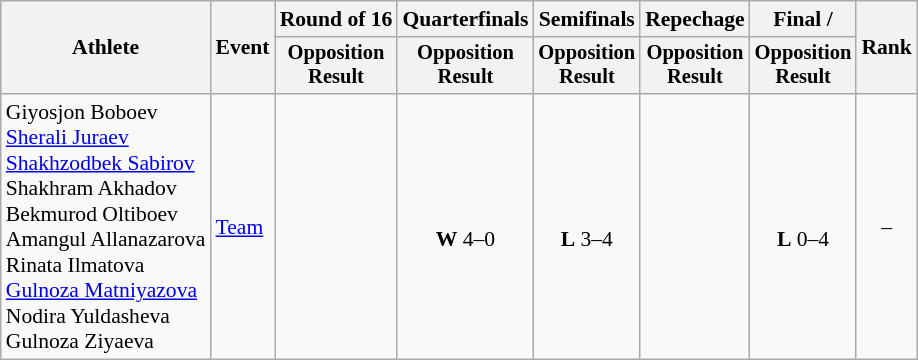<table class=wikitable style=font-size:90%;text-align:center>
<tr>
<th rowspan="2">Athlete</th>
<th rowspan="2">Event</th>
<th>Round of 16</th>
<th>Quarterfinals</th>
<th>Semifinals</th>
<th>Repechage</th>
<th>Final / </th>
<th rowspan=2>Rank</th>
</tr>
<tr style="font-size:95%">
<th>Opposition<br>Result</th>
<th>Opposition<br>Result</th>
<th>Opposition<br>Result</th>
<th>Opposition<br>Result</th>
<th>Opposition<br>Result</th>
</tr>
<tr>
<td align=left>Giyosjon Boboev<br><a href='#'>Sherali Juraev</a><br><a href='#'>Shakhzodbek Sabirov</a><br>Shakhram Akhadov<br>Bekmurod Oltiboev<br>Amangul Allanazarova<br>Rinata Ilmatova<br><a href='#'>Gulnoza Matniyazova</a><br>Nodira Yuldasheva<br>Gulnoza Ziyaeva</td>
<td align=left><a href='#'>Team</a></td>
<td></td>
<td><br><strong>W</strong> 4–0</td>
<td><br><strong>L</strong> 3–4</td>
<td></td>
<td><br><strong>L</strong> 0–4</td>
<td>–</td>
</tr>
</table>
